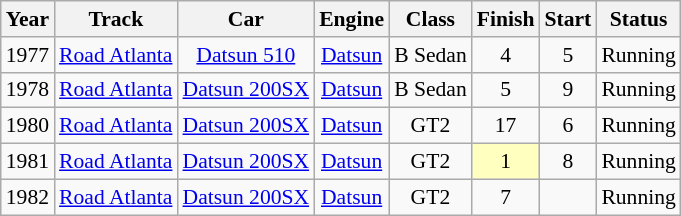<table class="wikitable" style="text-align:center; font-size:90%">
<tr>
<th>Year</th>
<th>Track</th>
<th>Car</th>
<th>Engine</th>
<th>Class</th>
<th>Finish</th>
<th>Start</th>
<th>Status</th>
</tr>
<tr>
<td>1977</td>
<td><a href='#'>Road Atlanta</a></td>
<td><a href='#'>Datsun 510</a></td>
<td><a href='#'>Datsun</a></td>
<td>B Sedan</td>
<td>4</td>
<td>5</td>
<td>Running</td>
</tr>
<tr>
<td>1978</td>
<td><a href='#'>Road Atlanta</a></td>
<td><a href='#'>Datsun 200SX</a></td>
<td><a href='#'>Datsun</a></td>
<td>B Sedan</td>
<td>5</td>
<td>9</td>
<td>Running</td>
</tr>
<tr>
<td>1980</td>
<td><a href='#'>Road Atlanta</a></td>
<td><a href='#'>Datsun 200SX</a></td>
<td><a href='#'>Datsun</a></td>
<td>GT2</td>
<td>17</td>
<td>6</td>
<td>Running</td>
</tr>
<tr>
<td>1981</td>
<td><a href='#'>Road Atlanta</a></td>
<td><a href='#'>Datsun 200SX</a></td>
<td><a href='#'>Datsun</a></td>
<td>GT2</td>
<td style="background:#FFFFBF;">1</td>
<td>8</td>
<td>Running</td>
</tr>
<tr>
<td>1982</td>
<td><a href='#'>Road Atlanta</a></td>
<td><a href='#'>Datsun 200SX</a></td>
<td><a href='#'>Datsun</a></td>
<td>GT2</td>
<td>7</td>
<td></td>
<td>Running</td>
</tr>
</table>
